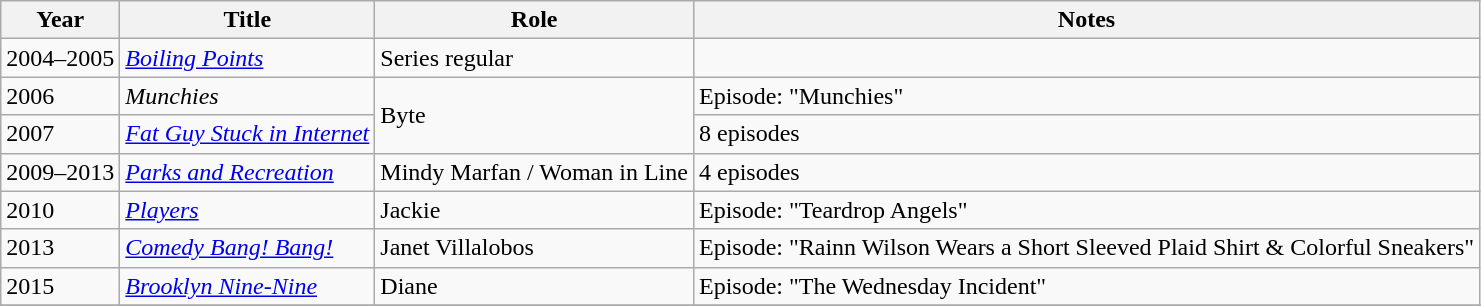<table class="wikitable">
<tr>
<th>Year</th>
<th>Title</th>
<th>Role</th>
<th>Notes</th>
</tr>
<tr>
<td>2004–2005</td>
<td><em><a href='#'>Boiling Points</a></em></td>
<td>Series regular</td>
<td></td>
</tr>
<tr>
<td>2006</td>
<td><em>Munchies</em></td>
<td rowspan=2>Byte</td>
<td>Episode: "Munchies"</td>
</tr>
<tr>
<td>2007</td>
<td><em><a href='#'>Fat Guy Stuck in Internet</a></em></td>
<td>8 episodes</td>
</tr>
<tr>
<td>2009–2013</td>
<td><em><a href='#'>Parks and Recreation</a></em></td>
<td>Mindy Marfan / Woman in Line</td>
<td>4 episodes</td>
</tr>
<tr>
<td>2010</td>
<td><em><a href='#'>Players</a></em></td>
<td>Jackie</td>
<td>Episode: "Teardrop Angels"</td>
</tr>
<tr>
<td>2013</td>
<td><em><a href='#'>Comedy Bang! Bang!</a></em></td>
<td>Janet Villalobos</td>
<td>Episode: "Rainn Wilson Wears a Short Sleeved Plaid Shirt & Colorful Sneakers"</td>
</tr>
<tr>
<td>2015</td>
<td><em><a href='#'>Brooklyn Nine-Nine</a></em></td>
<td>Diane</td>
<td>Episode: "The Wednesday Incident"</td>
</tr>
<tr>
</tr>
</table>
